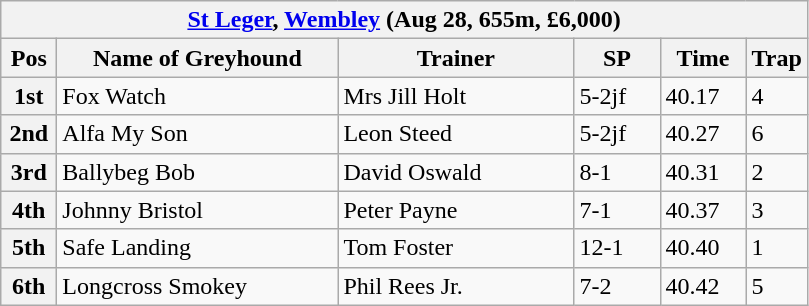<table class="wikitable">
<tr>
<th colspan="6"><a href='#'>St Leger</a>, <a href='#'>Wembley</a> (Aug 28, 655m, £6,000)</th>
</tr>
<tr>
<th width=30>Pos</th>
<th width=180>Name of Greyhound</th>
<th width=150>Trainer</th>
<th width=50>SP</th>
<th width=50>Time</th>
<th width=30>Trap</th>
</tr>
<tr>
<th>1st</th>
<td>Fox Watch</td>
<td>Mrs Jill Holt</td>
<td>5-2jf</td>
<td>40.17</td>
<td>4</td>
</tr>
<tr>
<th>2nd</th>
<td>Alfa My Son</td>
<td>Leon Steed</td>
<td>5-2jf</td>
<td>40.27</td>
<td>6</td>
</tr>
<tr>
<th>3rd</th>
<td>Ballybeg Bob</td>
<td>David Oswald</td>
<td>8-1</td>
<td>40.31</td>
<td>2</td>
</tr>
<tr>
<th>4th</th>
<td>Johnny Bristol</td>
<td>Peter Payne</td>
<td>7-1</td>
<td>40.37</td>
<td>3</td>
</tr>
<tr>
<th>5th</th>
<td>Safe Landing</td>
<td>Tom Foster</td>
<td>12-1</td>
<td>40.40</td>
<td>1</td>
</tr>
<tr>
<th>6th</th>
<td>Longcross Smokey</td>
<td>Phil Rees Jr.</td>
<td>7-2</td>
<td>40.42</td>
<td>5</td>
</tr>
</table>
